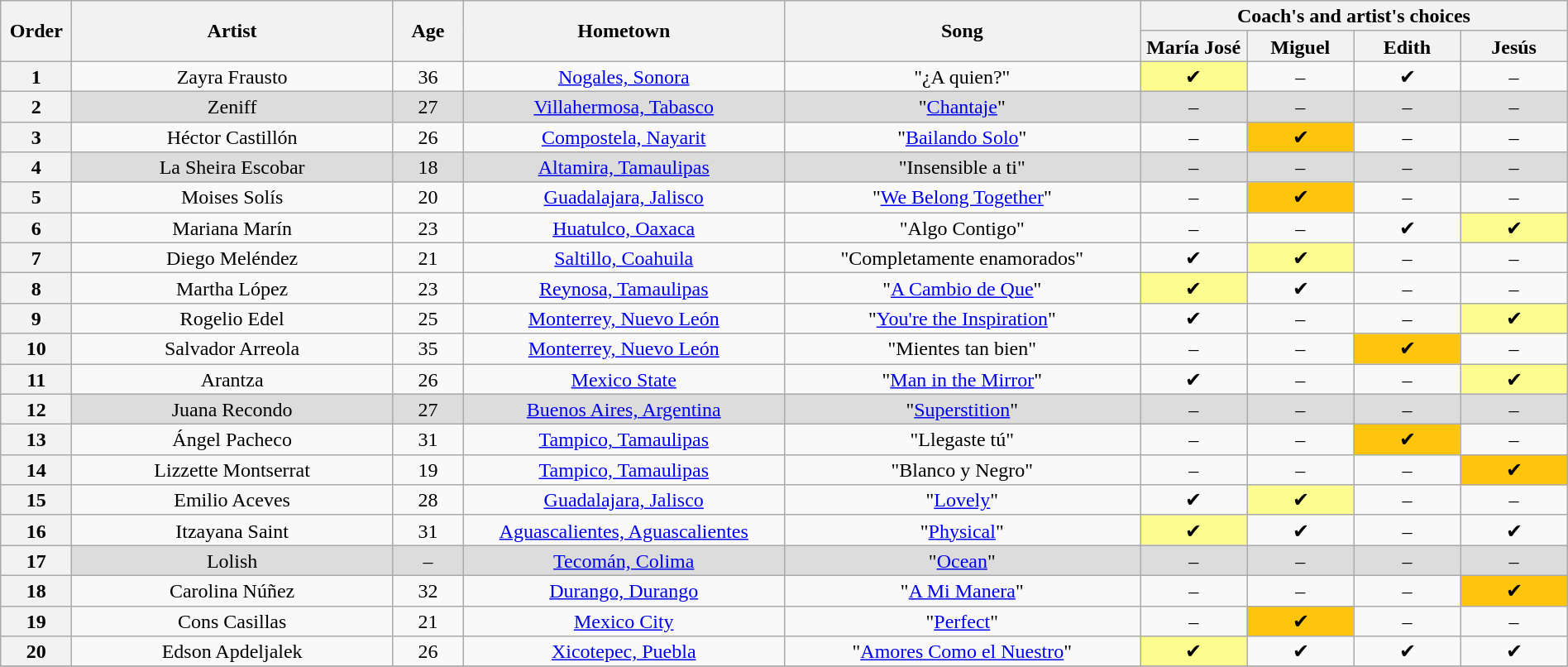<table class="wikitable" style="text-align:center; line-height:17px; width:100%">
<tr>
<th scope="col" rowspan="2" style="width:04%">Order</th>
<th scope="col" rowspan="2" style="width:18%">Artist</th>
<th scope="col" rowspan="2" style="width:04%">Age</th>
<th scope="col" rowspan="2" style="width:18%">Hometown</th>
<th scope="col" rowspan="2" style="width:20%">Song</th>
<th scope="col" colspan="4" style="width:24%">Coach's and artist's choices</th>
</tr>
<tr>
<th style="width:06%">María José</th>
<th style="width:06%">Miguel</th>
<th style="width:06%">Edith</th>
<th style="width:06%">Jesús</th>
</tr>
<tr>
<th>1</th>
<td>Zayra Frausto</td>
<td>36</td>
<td><a href='#'>Nogales, Sonora</a></td>
<td>"¿A quien?"</td>
<td style="background:#fdfc8f">✔</td>
<td>–</td>
<td>✔</td>
<td>–</td>
</tr>
<tr style="background:#dcdcdc">
<th>2</th>
<td>Zeniff</td>
<td>27</td>
<td><a href='#'>Villahermosa, Tabasco</a></td>
<td>"<a href='#'>Chantaje</a>"</td>
<td>–</td>
<td>–</td>
<td>–</td>
<td>–</td>
</tr>
<tr>
<th>3</th>
<td>Héctor Castillón</td>
<td>26</td>
<td><a href='#'>Compostela, Nayarit</a></td>
<td>"<a href='#'>Bailando Solo</a>"</td>
<td>–</td>
<td style="background:#ffc40c">✔</td>
<td>–</td>
<td>–</td>
</tr>
<tr style="background:#dcdcdc">
<th>4</th>
<td>La Sheira Escobar</td>
<td>18</td>
<td><a href='#'>Altamira, Tamaulipas</a></td>
<td>"Insensible a ti"</td>
<td>–</td>
<td>–</td>
<td>–</td>
<td>–</td>
</tr>
<tr>
<th>5</th>
<td>Moises Solís</td>
<td>20</td>
<td><a href='#'>Guadalajara, Jalisco</a></td>
<td>"<a href='#'>We Belong Together</a>"</td>
<td>–</td>
<td style="background:#ffc40c">✔</td>
<td>–</td>
<td>–</td>
</tr>
<tr>
<th>6</th>
<td>Mariana Marín</td>
<td>23</td>
<td><a href='#'>Huatulco, Oaxaca</a></td>
<td>"Algo Contigo"</td>
<td>–</td>
<td>–</td>
<td>✔</td>
<td style="background:#fdfc8f">✔</td>
</tr>
<tr>
<th>7</th>
<td>Diego Meléndez</td>
<td>21</td>
<td><a href='#'>Saltillo, Coahuila</a></td>
<td>"Completamente enamorados"</td>
<td>✔</td>
<td style="background:#fdfc8f">✔</td>
<td>–</td>
<td>–</td>
</tr>
<tr>
<th>8</th>
<td>Martha López</td>
<td>23</td>
<td><a href='#'>Reynosa, Tamaulipas</a></td>
<td>"<a href='#'>A Cambio de Que</a>"</td>
<td style="background:#fdfc8f">✔</td>
<td>✔</td>
<td>–</td>
<td>–</td>
</tr>
<tr>
<th>9</th>
<td>Rogelio Edel</td>
<td>25</td>
<td><a href='#'>Monterrey, Nuevo León</a></td>
<td>"<a href='#'>You're the Inspiration</a>"</td>
<td>✔</td>
<td>–</td>
<td>–</td>
<td style="background:#fdfc8f">✔</td>
</tr>
<tr>
<th>10</th>
<td>Salvador Arreola</td>
<td>35</td>
<td><a href='#'>Monterrey, Nuevo León</a></td>
<td>"Mientes tan bien"</td>
<td>–</td>
<td>–</td>
<td style="background:#ffc40c">✔</td>
<td>–</td>
</tr>
<tr>
<th>11</th>
<td>Arantza</td>
<td>26</td>
<td><a href='#'>Mexico State</a></td>
<td>"<a href='#'>Man in the Mirror</a>"</td>
<td>✔</td>
<td>–</td>
<td>–</td>
<td style="background:#fdfc8f">✔</td>
</tr>
<tr style="background:#dcdcdc">
<th>12</th>
<td>Juana Recondo</td>
<td>27</td>
<td><a href='#'>Buenos Aires, Argentina</a></td>
<td>"<a href='#'>Superstition</a>"</td>
<td>–</td>
<td>–</td>
<td>–</td>
<td>–</td>
</tr>
<tr>
<th>13</th>
<td>Ángel Pacheco</td>
<td>31</td>
<td><a href='#'>Tampico, Tamaulipas</a></td>
<td>"Llegaste tú"</td>
<td>–</td>
<td>–</td>
<td style="background:#ffc40c">✔</td>
<td>–</td>
</tr>
<tr>
<th>14</th>
<td>Lizzette Montserrat</td>
<td>19</td>
<td><a href='#'>Tampico, Tamaulipas</a></td>
<td>"Blanco y Negro"</td>
<td>–</td>
<td>–</td>
<td>–</td>
<td style="background:#ffc40c">✔</td>
</tr>
<tr>
<th>15</th>
<td>Emilio Aceves</td>
<td>28</td>
<td><a href='#'>Guadalajara, Jalisco</a></td>
<td>"<a href='#'>Lovely</a>"</td>
<td>✔</td>
<td style="background:#fdfc8f">✔</td>
<td>–</td>
<td>–</td>
</tr>
<tr>
<th>16</th>
<td>Itzayana Saint</td>
<td>31</td>
<td><a href='#'>Aguascalientes, Aguascalientes</a></td>
<td>"<a href='#'>Physical</a>"</td>
<td style="background:#fdfc8f">✔</td>
<td>✔</td>
<td>–</td>
<td>✔</td>
</tr>
<tr style="background:#dcdcdc">
<th>17</th>
<td>Lolish</td>
<td>–</td>
<td><a href='#'>Tecomán, Colima</a></td>
<td>"<a href='#'>Ocean</a>"</td>
<td>–</td>
<td>–</td>
<td>–</td>
<td>–</td>
</tr>
<tr>
<th>18</th>
<td>Carolina Núñez</td>
<td>32</td>
<td><a href='#'>Durango, Durango</a></td>
<td>"<a href='#'>A Mi Manera</a>"</td>
<td>–</td>
<td>–</td>
<td>–</td>
<td style="background:#ffc40c">✔</td>
</tr>
<tr>
<th>19</th>
<td>Cons Casillas</td>
<td>21</td>
<td><a href='#'>Mexico City</a></td>
<td>"<a href='#'>Perfect</a>"</td>
<td>–</td>
<td style="background:#ffc40c">✔</td>
<td>–</td>
<td>–</td>
</tr>
<tr>
<th>20</th>
<td>Edson Apdeljalek</td>
<td>26</td>
<td><a href='#'>Xicotepec, Puebla</a></td>
<td>"<a href='#'>Amores Como el Nuestro</a>"</td>
<td style="background:#fdfc8f">✔</td>
<td>✔</td>
<td>✔</td>
<td>✔</td>
</tr>
<tr>
</tr>
</table>
